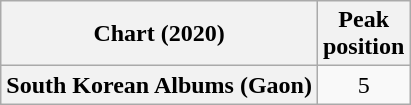<table class="wikitable plainrowheaders" style="text-align:center">
<tr>
<th>Chart (2020)</th>
<th>Peak<br>position</th>
</tr>
<tr>
<th scope="row">South Korean Albums (Gaon)</th>
<td align="center">5</td>
</tr>
</table>
